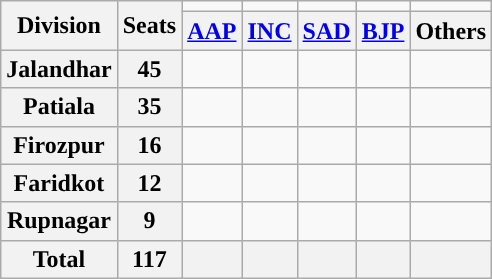<table class="wikitable" style="text-align:center;">
<tr>
<th rowspan="2">Division</th>
<th rowspan="2">Seats</th>
<td style="color:inherit;background:"></td>
<td style="color:inherit;background:"></td>
<td style="color:inherit;background:"></td>
<td style="color:inherit;background:"></td>
<td style="color:inherit;background:"></td>
</tr>
<tr>
<th><a href='#'>AAP</a></th>
<th><a href='#'>INC</a></th>
<th><a href='#'>SAD</a></th>
<th><a href='#'>BJP</a></th>
<th>Others</th>
</tr>
<tr>
<th>Jalandhar</th>
<th>45</th>
<td></td>
<td></td>
<td></td>
<td></td>
<td></td>
</tr>
<tr>
<th>Patiala</th>
<th>35</th>
<td></td>
<td></td>
<td></td>
<td></td>
<td></td>
</tr>
<tr>
<th>Firozpur</th>
<th>16</th>
<td></td>
<td></td>
<td></td>
<td></td>
<td></td>
</tr>
<tr>
<th>Faridkot</th>
<th>12</th>
<td></td>
<td></td>
<td></td>
<td></td>
<td></td>
</tr>
<tr>
<th>Rupnagar</th>
<th>9</th>
<td></td>
<td></td>
<td></td>
<td></td>
<td></td>
</tr>
<tr>
<th>Total</th>
<th>117</th>
<th></th>
<th></th>
<th></th>
<th></th>
<th></th>
</tr>
</table>
